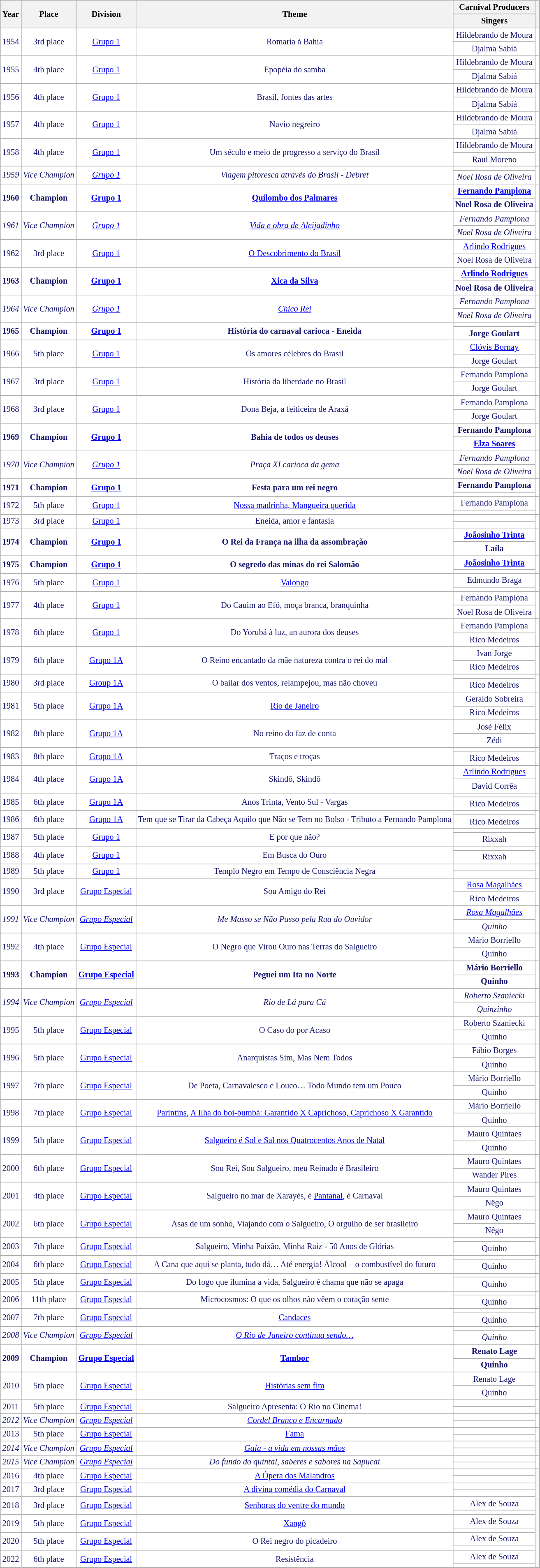<table class="wikitable sortable" style="text-align:center; font-size:85%">
<tr align="center">
<th rowspan="2">Year</th>
<th rowspan="2">Place</th>
<th rowspan="2">Division</th>
<th rowspan="2">Theme</th>
<th>Carnival Producers</th>
<th rowspan="2"></th>
</tr>
<tr align="center">
<th>Singers</th>
</tr>
<tr style="background-color:white; color:midnightblue; text:align=center">
<td rowspan="2">1954</td>
<td rowspan="2">3rd place</td>
<td rowspan="2"><a href='#'>Grupo 1</a></td>
<td rowspan="2">Romaria à Bahia</td>
<td>Hildebrando de Moura</td>
<td rowspan="2"></td>
</tr>
<tr style="background-color:white; color:midnightblue; text:align=center">
<td>Djalma Sabiá</td>
</tr>
<tr style="background-color:white; color:midnightblue; text:align=center">
<td rowspan="2">1955</td>
<td rowspan="2">4th place</td>
<td rowspan="2"><a href='#'>Grupo 1</a></td>
<td rowspan="2">Epopéia do samba</td>
<td>Hildebrando de Moura</td>
<td rowspan="2"></td>
</tr>
<tr style="background-color:white; color:midnightblue; text:align=center">
<td>Djalma Sabiá</td>
</tr>
<tr style="background-color:white; color:midnightblue; text:align=center">
<td rowspan="2">1956</td>
<td rowspan="2">4th place</td>
<td rowspan="2"><a href='#'>Grupo 1</a></td>
<td rowspan="2">Brasil, fontes das artes</td>
<td>Hildebrando de Moura</td>
<td rowspan="2"></td>
</tr>
<tr style="background-color:white; color:midnightblue; text:align=center">
<td>Djalma Sabiá</td>
</tr>
<tr style="background-color:white; color:midnightblue; text:align=center">
<td rowspan="2">1957</td>
<td rowspan="2">4th place</td>
<td rowspan="2"><a href='#'>Grupo 1</a></td>
<td rowspan="2">Navio negreiro</td>
<td>Hildebrando de Moura</td>
<td rowspan="2"></td>
</tr>
<tr style="background-color:white; color:midnightblue; text:align=center">
<td>Djalma Sabiá</td>
</tr>
<tr style="background-color:white; color:midnightblue; text:align=center">
<td rowspan="2">1958</td>
<td rowspan="2">4th place</td>
<td rowspan="2"><a href='#'>Grupo 1</a></td>
<td rowspan="2">Um século e meio de progresso a serviço do Brasil</td>
<td>Hildebrando de Moura</td>
<td rowspan="2"></td>
</tr>
<tr style="background-color:white; color:midnightblue; text:align=center">
<td>Raul Moreno</td>
</tr>
<tr style="background-color:white; color:midnightblue; text:align=center">
<td rowspan="2"><em>1959</em></td>
<td rowspan="2"><em>Vice Champion</em></td>
<td rowspan="2"><em><a href='#'>Grupo 1</a></em></td>
<td rowspan="2"><em>Viagem pitoresca através do Brasil - Debret</em></td>
<td><em></em></td>
<td rowspan="2"></td>
</tr>
<tr style="background-color:white; color:midnightblue; text:align=center">
<td><em>Noel Rosa de Oliveira</em></td>
</tr>
<tr style="background-color:white; color:midnightblue; text:align=center">
<td rowspan="2"><strong>1960</strong></td>
<td rowspan="2"><strong>Champion</strong></td>
<td rowspan="2"><strong><a href='#'>Grupo 1</a></strong></td>
<td rowspan="2"><strong><a href='#'>Quilombo dos Palmares</a></strong></td>
<td><strong><a href='#'>Fernando Pamplona</a></strong></td>
<td rowspan="2"></td>
</tr>
<tr style="background-color:white; color:midnightblue; text:align=center">
<td><strong>Noel Rosa de Oliveira</strong></td>
</tr>
<tr style="background-color:white; color:midnightblue; text:align=center">
<td rowspan="2"><em>1961</em></td>
<td rowspan="2"><em>Vice Champion</em></td>
<td rowspan="2"><em><a href='#'>Grupo 1</a></em></td>
<td rowspan="2"><em><a href='#'>Vida e obra de Aleijadinho</a></em></td>
<td><em>Fernando Pamplona</em></td>
<td rowspan="2"></td>
</tr>
<tr style="background-color:white; color:midnightblue; text:align=center">
<td><em>Noel Rosa de Oliveira</em></td>
</tr>
<tr style="background-color:white; color:midnightblue; text:align=center">
<td rowspan="2">1962</td>
<td rowspan="2">3rd place</td>
<td rowspan="2"><a href='#'>Grupo 1</a></td>
<td rowspan="2"><a href='#'>O Descobrimento do Brasil</a></td>
<td><a href='#'>Arlindo Rodrigues</a></td>
<td rowspan="2"></td>
</tr>
<tr style="background-color:white; color:midnightblue; text:align=center">
<td>Noel Rosa de Oliveira</td>
</tr>
<tr style="background-color:white; color:midnightblue; text:align=center">
<td rowspan="2"><strong>1963</strong></td>
<td rowspan="2"><strong>Champion</strong></td>
<td rowspan="2"><strong><a href='#'>Grupo 1</a></strong></td>
<td rowspan="2"><strong><a href='#'>Xica da Silva</a></strong></td>
<td><strong><a href='#'>Arlindo Rodrigues</a></strong></td>
<td rowspan="2"></td>
</tr>
<tr style="background-color:white; color:midnightblue; text:align=center">
<td><strong>Noel Rosa de Oliveira</strong></td>
</tr>
<tr style="background-color:white; color:midnightblue; text:align=center">
<td rowspan="2"><em>1964</em></td>
<td rowspan="2"><em>Vice Champion</em></td>
<td rowspan="2"><em><a href='#'>Grupo 1</a></em></td>
<td rowspan="2"><em><a href='#'>Chico Rei</a></em></td>
<td><em>Fernando Pamplona</em></td>
<td rowspan="2"></td>
</tr>
<tr style="background-color:white; color:midnightblue; text:align=center">
<td><em>Noel Rosa de Oliveira</em></td>
</tr>
<tr style="background-color:white; color:midnightblue; text:align=center">
<td rowspan="2"><strong>1965</strong></td>
<td rowspan="2"><strong>Champion</strong></td>
<td rowspan="2"><strong><a href='#'>Grupo 1</a></strong></td>
<td rowspan="2"><strong>História do carnaval carioca - Eneida</strong></td>
<td><strong></strong></td>
<td rowspan="2"></td>
</tr>
<tr style="background-color:white; color:midnightblue; text:align=center">
<td><strong>Jorge Goulart</strong></td>
</tr>
<tr style="background-color:white; color:midnightblue; text:align=center">
<td rowspan="2">1966</td>
<td rowspan="2">5th place</td>
<td rowspan="2"><a href='#'>Grupo 1</a></td>
<td rowspan="2">Os amores célebres do Brasil</td>
<td><a href='#'>Clóvis Bornay</a></td>
<td rowspan="2"></td>
</tr>
<tr style="background-color:white; color:midnightblue; text:align=center">
<td>Jorge Goulart</td>
</tr>
<tr style="background-color:white; color:midnightblue; text:align=center">
<td rowspan="2">1967</td>
<td rowspan="2">3rd place</td>
<td rowspan="2"><a href='#'>Grupo 1</a></td>
<td rowspan="2">História da liberdade no Brasil</td>
<td>Fernando Pamplona</td>
<td rowspan="2"></td>
</tr>
<tr style="background-color:white; color:midnightblue; text:align=center">
<td>Jorge Goulart</td>
</tr>
<tr style="background-color:white; color:midnightblue; text:align=center">
<td rowspan="2">1968</td>
<td rowspan="2">3rd place</td>
<td rowspan="2"><a href='#'>Grupo 1</a></td>
<td rowspan="2">Dona Beja, a feiticeira de Araxá</td>
<td>Fernando Pamplona</td>
<td rowspan="2"></td>
</tr>
<tr style="background-color:white; color:midnightblue; text:align=center">
<td>Jorge Goulart</td>
</tr>
<tr style="background-color:white; color:midnightblue; text:align=center">
<td rowspan="2"><strong>1969</strong></td>
<td rowspan="2"><strong>Champion</strong></td>
<td rowspan="2"><strong><a href='#'>Grupo 1</a></strong></td>
<td rowspan="2"><strong>Bahia de todos os deuses</strong></td>
<td><strong>Fernando Pamplona</strong></td>
<td rowspan="2"></td>
</tr>
<tr style="background-color:white; color:midnightblue; text:align=center">
<td><strong><a href='#'>Elza Soares</a></strong></td>
</tr>
<tr style="background-color:white; color:midnightblue; text:align=center">
<td rowspan="2"><em>1970</em></td>
<td rowspan="2"><em>Vice Champion</em></td>
<td rowspan="2"><em><a href='#'>Grupo 1</a></em></td>
<td rowspan="2"><em>Praça XI carioca da gema</em></td>
<td><em>Fernando Pamplona</em></td>
<td rowspan="2"></td>
</tr>
<tr style="background-color:white; color:midnightblue; text:align=center">
<td><em>Noel Rosa de Oliveira</em></td>
</tr>
<tr style="background-color:white; color:midnightblue; text:align=center">
<td rowspan="2"><strong>1971</strong></td>
<td rowspan="2"><strong>Champion</strong></td>
<td rowspan="2"><strong><a href='#'>Grupo 1</a></strong></td>
<td rowspan="2"><strong>Festa para um rei negro</strong></td>
<td><strong>Fernando Pamplona</strong></td>
<td rowspan="2"></td>
</tr>
<tr style="background-color:white; color:midnightblue; text:align=center">
<td><strong></strong></td>
</tr>
<tr style="background-color:white; color:midnightblue; text:align=center">
<td rowspan="2">1972</td>
<td rowspan="2">5th place</td>
<td rowspan="2"><a href='#'>Grupo 1</a></td>
<td rowspan="2"><a href='#'>Nossa madrinha, Mangueira querida</a></td>
<td>Fernando Pamplona</td>
<td rowspan="2"></td>
</tr>
<tr style="background-color:white; color:midnightblue; text:align=center">
<td></td>
</tr>
<tr style="background-color:white; color:midnightblue; text:align=center">
<td rowspan="2">1973</td>
<td rowspan="2">3rd place</td>
<td rowspan="2"><a href='#'>Grupo 1</a></td>
<td rowspan="2">Eneida, amor e fantasia</td>
<td></td>
<td rowspan="2"></td>
</tr>
<tr style="background-color:white; color:midnightblue; text:align=center">
<td></td>
</tr>
<tr style="background-color:white; color:midnightblue; text:align=center">
<td rowspan="2"><strong>1974</strong></td>
<td rowspan="2"><strong>Champion</strong></td>
<td rowspan="2"><strong><a href='#'>Grupo 1</a></strong></td>
<td rowspan="2"><strong>O Rei da França na ilha da assombração</strong></td>
<td><strong><a href='#'>Joãosinho Trinta</a></strong></td>
<td rowspan="2"></td>
</tr>
<tr style="background-color:white; color:midnightblue; text:align=center">
<td><strong>Laíla</strong></td>
</tr>
<tr style="background-color:white; color:midnightblue; text:align=center">
<td rowspan="2"><strong>1975</strong></td>
<td rowspan="2"><strong>Champion</strong></td>
<td rowspan="2"><strong><a href='#'>Grupo 1</a></strong></td>
<td rowspan="2"><strong>O segredo das minas do rei Salomão</strong></td>
<td><strong><a href='#'>Joãosinho Trinta</a></strong></td>
<td rowspan="2"></td>
</tr>
<tr style="background-color:white; color:midnightblue; text:align=center">
<td><strong></strong></td>
</tr>
<tr style="background-color:white; color:midnightblue; text:align=center">
<td rowspan="2">1976</td>
<td rowspan="2">5th place</td>
<td rowspan="2"><a href='#'>Grupo 1</a></td>
<td rowspan="2"><a href='#'>Valongo</a></td>
<td>Edmundo Braga</td>
<td rowspan="2"></td>
</tr>
<tr style="background-color:white; color:midnightblue; text:align=center">
<td></td>
</tr>
<tr style="background-color:white; color:midnightblue; text:align=center">
<td rowspan="2">1977</td>
<td rowspan="2">4th place</td>
<td rowspan="2"><a href='#'>Grupo 1</a></td>
<td rowspan="2">Do Cauim ao Efó, moça branca, branquinha</td>
<td>Fernando Pamplona</td>
<td rowspan="2"></td>
</tr>
<tr style="background-color:white; color:midnightblue; text:align=center">
<td>Noel Rosa de Oliveira</td>
</tr>
<tr style="background-color:white; color:midnightblue; text:align=center">
<td rowspan="2">1978</td>
<td rowspan="2">6th place</td>
<td rowspan="2"><a href='#'>Grupo 1</a></td>
<td rowspan="2">Do Yorubá à luz, an aurora dos deuses</td>
<td>Fernando Pamplona</td>
<td rowspan="2"></td>
</tr>
<tr style="background-color:white; color:midnightblue; text:align=center">
<td>Rico Medeiros</td>
</tr>
<tr style="background-color:white; color:midnightblue; text:align=center">
<td rowspan="2">1979</td>
<td rowspan="2">6th place</td>
<td rowspan="2"><a href='#'>Grupo 1A</a></td>
<td rowspan="2">O Reino encantado da mãe natureza contra o rei do mal</td>
<td>Ivan Jorge</td>
<td rowspan="2"></td>
</tr>
<tr style="background-color:white; color:midnightblue; text:align=center">
<td>Rico Medeiros</td>
</tr>
<tr style="background-color:white; color:midnightblue; text:align=center">
<td rowspan="2">1980</td>
<td rowspan="2">3rd place</td>
<td rowspan="2"><a href='#'>Group 1A</a></td>
<td rowspan="2">O bailar dos ventos, relampejou, mas não choveu</td>
<td></td>
<td rowspan="2"></td>
</tr>
<tr style="background-color:white; color:midnightblue; text:align=center">
<td>Rico Medeiros</td>
</tr>
<tr style="background-color:white; color:midnightblue; text:align=center">
<td rowspan="2">1981</td>
<td rowspan="2">5th place</td>
<td rowspan="2"><a href='#'>Grupo 1A</a></td>
<td rowspan="2"><a href='#'>Rio de Janeiro</a></td>
<td>Geraldo Sobreira</td>
<td rowspan="2"></td>
</tr>
<tr style="background-color:white; color:midnightblue; text:align=center">
<td>Rico Medeiros</td>
</tr>
<tr style="background-color:white; color:midnightblue; text:align=center">
<td rowspan="2">1982</td>
<td rowspan="2">8th place</td>
<td rowspan="2"><a href='#'>Grupo 1A</a></td>
<td rowspan="2">No reino do faz de conta</td>
<td>José Félix</td>
<td rowspan="2"></td>
</tr>
<tr style="background-color:white; color:midnightblue; text:align=center">
<td>Zédi</td>
</tr>
<tr style="background-color:white; color:midnightblue; text:align=center">
<td rowspan="2">1983</td>
<td rowspan="2">8th place</td>
<td rowspan="2"><a href='#'>Grupo 1A</a></td>
<td rowspan="2">Traços e troças</td>
<td></td>
<td rowspan="2"></td>
</tr>
<tr style="background-color:white; color:midnightblue; text:align=center">
<td>Rico Medeiros</td>
</tr>
<tr style="background-color:white; color:midnightblue; text:align=center">
<td rowspan="2">1984</td>
<td rowspan="2">4th place</td>
<td rowspan="2"><a href='#'>Grupo 1A</a></td>
<td rowspan="2">Skindô, Skindô</td>
<td><a href='#'>Arlindo Rodrigues</a></td>
<td rowspan="2"></td>
</tr>
<tr style="background-color:white; color:midnightblue; text:align=center">
<td>David Corrêa</td>
</tr>
<tr style="background-color:white; color:midnightblue; text:align=center">
<td rowspan="2">1985</td>
<td rowspan="2">6th place</td>
<td rowspan="2"><a href='#'>Grupo 1A</a></td>
<td rowspan="2">Anos Trinta, Vento Sul - Vargas</td>
<td></td>
<td rowspan="2"></td>
</tr>
<tr style="background-color:white; color:midnightblue; text:align=center">
<td>Rico Medeiros</td>
</tr>
<tr style="background-color:white; color:midnightblue; text:align=center">
<td rowspan="2">1986</td>
<td rowspan="2">6th place</td>
<td rowspan="2"><a href='#'>Grupo 1A</a></td>
<td rowspan="2">Tem que se Tirar da Cabeça Aquilo que Não se Tem no Bolso - Tributo a Fernando Pamplona</td>
<td></td>
<td rowspan="2"></td>
</tr>
<tr style="background-color:white; color:midnightblue; text:align=center">
<td>Rico Medeiros</td>
</tr>
<tr style="background-color:white; color:midnightblue; text:align=center">
<td rowspan="2">1987</td>
<td rowspan="2">5th place</td>
<td rowspan="2"><a href='#'>Grupo 1</a></td>
<td rowspan="2">E por que não?</td>
<td></td>
<td rowspan="2"></td>
</tr>
<tr style="background-color:white; color:midnightblue; text:align=center">
<td>Rixxah</td>
</tr>
<tr style="background-color:white; color:midnightblue; text:align=center">
<td rowspan="2">1988</td>
<td rowspan="2">4th place</td>
<td rowspan="2"><a href='#'>Grupo 1</a></td>
<td rowspan="2">Em Busca do Ouro</td>
<td></td>
<td rowspan="2"></td>
</tr>
<tr style="background-color:white; color:midnightblue; text:align=center">
<td>Rixxah</td>
</tr>
<tr style="background-color:white; color:midnightblue; text:align=center">
<td rowspan="2">1989</td>
<td rowspan="2">5th place</td>
<td rowspan="2"><a href='#'>Grupo 1</a></td>
<td rowspan="2">Templo Negro em Tempo de Consciência Negra</td>
<td></td>
<td rowspan="2"></td>
</tr>
<tr style="background-color:white; color:midnightblue; text:align=center">
<td></td>
</tr>
<tr style="background-color:white; color:midnightblue; text:align=center">
<td rowspan="2">1990</td>
<td rowspan="2">3rd place</td>
<td rowspan="2"><a href='#'>Grupo Especial</a></td>
<td rowspan="2">Sou Amigo do Rei</td>
<td><a href='#'>Rosa Magalhães</a></td>
<td rowspan="2"></td>
</tr>
<tr style="background-color:white; color:midnightblue; text:align=center">
<td>Rico Medeiros</td>
</tr>
<tr style="background-color:white; color:midnightblue; text:align=center">
<td rowspan="2"><em>1991</em></td>
<td rowspan="2"><em>Vice Champion</em></td>
<td rowspan="2"><em><a href='#'>Grupo Especial</a></em></td>
<td rowspan="2"><em>Me Masso se Não Passo pela Rua do Ouvidor</em></td>
<td><em><a href='#'>Rosa Magalhães</a></em></td>
<td rowspan="2"></td>
</tr>
<tr style="background-color:white; color:midnightblue; text:align=center">
<td><em>Quinho</em></td>
</tr>
<tr style="background-color:white; color:midnightblue; text:align=center">
<td rowspan="2">1992</td>
<td rowspan="2">4th place</td>
<td rowspan="2"><a href='#'>Grupo Especial</a></td>
<td rowspan="2">O Negro que Virou Ouro nas Terras do Salgueiro</td>
<td>Mário Borriello</td>
<td rowspan="2"></td>
</tr>
<tr style="background-color:white; color:midnightblue; text:align=center">
<td>Quinho</td>
</tr>
<tr style="background-color:white; color:midnightblue; text:align=center">
<td rowspan="2"><strong>1993</strong></td>
<td rowspan="2"><strong>Champion</strong></td>
<td rowspan="2"><strong><a href='#'>Grupo Especial</a></strong></td>
<td rowspan="2"><strong>Peguei um Ita no Norte</strong></td>
<td><strong>Mário Borriello</strong></td>
<td rowspan="2"></td>
</tr>
<tr style="background-color:white; color:midnightblue; text:align=center">
<td><strong>Quinho</strong></td>
</tr>
<tr style="background-color:white; color:midnightblue; text:align=center">
<td rowspan="2"><em>1994</em></td>
<td rowspan="2"><em>Vice Champion</em></td>
<td rowspan="2"><em><a href='#'>Grupo Especial</a></em></td>
<td rowspan="2"><em>Rio de Lá para Cá</em></td>
<td><em>Roberto Szaniecki</em></td>
<td rowspan="2"></td>
</tr>
<tr style="background-color:white; color:midnightblue; text:align=center">
<td><em>Quinzinho</em></td>
</tr>
<tr style="background-color:white; color:midnightblue; text:align=center">
<td rowspan="2">1995</td>
<td rowspan="2">5th place</td>
<td rowspan="2"><a href='#'>Grupo Especial</a></td>
<td rowspan="2">O Caso do por Acaso</td>
<td>Roberto Szaniecki</td>
<td rowspan="2"></td>
</tr>
<tr style="background-color:white; color:midnightblue; text:align=center">
<td>Quinho</td>
</tr>
<tr style="background-color:white; color:midnightblue; text:align=center">
<td rowspan="2">1996</td>
<td rowspan="2">5th place</td>
<td rowspan="2"><a href='#'>Grupo Especial</a></td>
<td rowspan="2">Anarquistas Sim, Mas Nem Todos</td>
<td>Fábio Borges</td>
<td rowspan="2"></td>
</tr>
<tr style="background-color:white; color:midnightblue; text:align=center">
<td>Quinho</td>
</tr>
<tr style="background-color:white; color:midnightblue; text:align=center">
<td rowspan="2">1997</td>
<td rowspan="2">7th place</td>
<td rowspan="2"><a href='#'>Grupo Especial</a></td>
<td rowspan="2">De Poeta, Carnavalesco e Louco… Todo Mundo tem um Pouco</td>
<td>Mário Borriello</td>
<td rowspan="2"></td>
</tr>
<tr style="background-color:white; color:midnightblue; text:align=center">
<td>Quinho</td>
</tr>
<tr style="background-color:white; color:midnightblue; text:align=center">
<td rowspan="2">1998</td>
<td rowspan="2">7th place</td>
<td rowspan="2"><a href='#'>Grupo Especial</a></td>
<td rowspan="2"><a href='#'>Parintins</a>, <a href='#'>A Ilha do boi-bumbá: Garantido X Caprichoso, Caprichoso X Garantido</a></td>
<td>Mário Borriello</td>
<td rowspan="2"></td>
</tr>
<tr style="background-color:white; color:midnightblue; text:align=center">
<td>Quinho</td>
</tr>
<tr style="background-color:white; color:midnightblue; text:align=center">
<td rowspan="2">1999</td>
<td rowspan="2">5th place</td>
<td rowspan="2"><a href='#'>Grupo Especial</a></td>
<td rowspan="2"><a href='#'>Salgueiro é Sol e Sal nos Quatrocentos Anos de Natal</a></td>
<td>Mauro Quintaes</td>
<td rowspan="2"></td>
</tr>
<tr style="background-color:white; color:midnightblue; text:align=center">
<td>Quinho</td>
</tr>
<tr style="background-color:white; color:midnightblue; text:align=center">
<td rowspan="2">2000</td>
<td rowspan="2">6th place</td>
<td rowspan="2"><a href='#'>Grupo Especial</a></td>
<td rowspan="2">Sou Rei, Sou Salgueiro, meu Reinado é Brasileiro</td>
<td>Mauro Quintaes</td>
<td rowspan="2"></td>
</tr>
<tr style="background-color:white; color:midnightblue; text:align=center">
<td>Wander Pires</td>
</tr>
<tr style="background-color:white; color:midnightblue; text:align=center">
<td rowspan="2">2001</td>
<td rowspan="2">4th place</td>
<td rowspan="2"><a href='#'>Grupo Especial</a></td>
<td rowspan="2">Salgueiro no mar de Xarayés, é <a href='#'>Pantanal</a>, é Carnaval</td>
<td>Mauro Quintaes</td>
<td rowspan="2"></td>
</tr>
<tr style="background-color:white; color:midnightblue; text:align=center">
<td>Nêgo</td>
</tr>
<tr style="background-color:white; color:midnightblue; text:align=center">
<td rowspan="2">2002</td>
<td rowspan="2">6th place</td>
<td rowspan="2"><a href='#'>Grupo Especial</a></td>
<td rowspan="2">Asas de um sonho, Viajando com o Salgueiro, O orgulho de ser brasileiro</td>
<td>Mauro Quintaes</td>
<td rowspan="2"></td>
</tr>
<tr style="background-color:white; color:midnightblue; text:align=center">
<td>Nêgo</td>
</tr>
<tr style="background-color:white; color:midnightblue; text:align=center">
<td rowspan="2">2003</td>
<td rowspan="2">7th place</td>
<td rowspan="2"><a href='#'>Grupo Especial</a></td>
<td rowspan="2">Salgueiro, Minha Paixão, Minha Raiz - 50 Anos de Glórias</td>
<td></td>
<td rowspan="2"></td>
</tr>
<tr style="background-color:white; color:midnightblue; text:align=center">
<td>Quinho</td>
</tr>
<tr style="background-color:white; color:midnightblue; text:align=center">
<td rowspan="2">2004</td>
<td rowspan="2">6th place</td>
<td rowspan="2"><a href='#'>Grupo Especial</a></td>
<td rowspan="2">A Cana que aqui se planta, tudo dá… Até energia! Álcool – o combustível do futuro</td>
<td></td>
<td rowspan="2"></td>
</tr>
<tr style="background-color:white; color:midnightblue; text:align=center">
<td>Quinho</td>
</tr>
<tr style="background-color:white; color:midnightblue; text:align=center">
<td rowspan="2">2005</td>
<td rowspan="2">5th place</td>
<td rowspan="2"><a href='#'>Grupo Especial</a></td>
<td rowspan="2">Do fogo que ilumina a vida, Salgueiro é chama que não se apaga</td>
<td></td>
<td rowspan="2"></td>
</tr>
<tr style="background-color:white; color:midnightblue; text:align=center">
<td>Quinho</td>
</tr>
<tr style="background-color:white; color:midnightblue; text:align=center">
<td rowspan="2">2006</td>
<td rowspan="2">11th place</td>
<td rowspan="2"><a href='#'>Grupo Especial</a></td>
<td rowspan="2">Microcosmos: O que os olhos não vêem o coração sente</td>
<td></td>
<td rowspan="2"></td>
</tr>
<tr style="background-color:white; color:midnightblue; text:align=center">
<td>Quinho</td>
</tr>
<tr style="background-color:white; color:midnightblue; text:align=center">
<td rowspan="2">2007</td>
<td rowspan="2">7th place</td>
<td rowspan="2"><a href='#'>Grupo Especial</a></td>
<td rowspan="2"><a href='#'>Candaces</a></td>
<td></td>
<td rowspan="2"></td>
</tr>
<tr style="background-color:white; color:midnightblue; text:align=center">
<td>Quinho</td>
</tr>
<tr style="background-color:white; color:midnightblue; text:align=center">
<td rowspan="2"><em>2008</em></td>
<td rowspan="2"><em>Vice Champion</em></td>
<td rowspan="2"><em><a href='#'>Grupo Especial</a></em></td>
<td rowspan="2"><em><a href='#'>O Rio de Janeiro continua sendo…</a></em></td>
<td><em></em></td>
<td rowspan="2"></td>
</tr>
<tr style="background-color:white; color:midnightblue; text:align=center">
<td><em>Quinho</em></td>
</tr>
<tr style="background-color:white; color:midnightblue; text:align=center">
<td rowspan="2"><strong>2009</strong></td>
<td rowspan="2"><strong>Champion</strong></td>
<td rowspan="2"><strong><a href='#'>Grupo Especial</a></strong></td>
<td rowspan="2"><strong><a href='#'>Tambor</a></strong></td>
<td><strong>Renato Lage</strong></td>
<td rowspan="2"></td>
</tr>
<tr style="background-color:white; color:midnightblue; text:align=center">
<td><strong>Quinho</strong></td>
</tr>
<tr style="background-color:white; color:midnightblue; text:align=center">
<td rowspan="2">2010</td>
<td rowspan="2">5th place</td>
<td rowspan="2"><a href='#'>Grupo Especial</a></td>
<td rowspan="2"><a href='#'>Histórias sem fim</a></td>
<td>Renato Lage</td>
<td rowspan="2"></td>
</tr>
<tr style="background-color:white; color:midnightblue; text:align=center">
<td>Quinho</td>
</tr>
<tr style="background-color:white; color:midnightblue; text:align=center">
<td rowspan="2">2011</td>
<td rowspan="2">5th place</td>
<td rowspan="2"><a href='#'>Grupo Especial</a></td>
<td rowspan="2">Salgueiro Apresenta: O Rio no Cinema!</td>
<td></td>
<td rowspan="2"></td>
</tr>
<tr style="background-color:white; color:midnightblue; text:align=center">
<td></td>
</tr>
<tr style="background-color:white; color:midnightblue; text:align=center">
<td rowspan="2"><em>2012</em></td>
<td rowspan="2"><em>Vice Champion</em></td>
<td rowspan="2"><em><a href='#'>Grupo Especial</a></em></td>
<td rowspan="2"><em><a href='#'>Cordel Branco e Encarnado</a></em></td>
<td><em></em></td>
<td rowspan="2"></td>
</tr>
<tr style="background-color:white; color:midnightblue; text:align=center">
<td><em></em></td>
</tr>
<tr style="background-color:white; color:midnightblue; text:align=center">
<td rowspan="2">2013</td>
<td rowspan="2">5th place</td>
<td rowspan="2"><a href='#'>Grupo Especial</a></td>
<td rowspan="2"><a href='#'>Fama</a></td>
<td></td>
<td rowspan="2"></td>
</tr>
<tr style="background-color:white; color:midnightblue; text:align=center">
<td></td>
</tr>
<tr style="background-color:white; color:midnightblue; text:align=center">
<td rowspan="2"><em>2014</em></td>
<td rowspan="2"><em>Vice Champion</em></td>
<td rowspan="2"><em><a href='#'>Grupo Especial</a></em></td>
<td rowspan="2"><em><a href='#'>Gaia - a vida em nossas mãos</a></em></td>
<td><em></em></td>
</tr>
<tr style="background-color:white; color:midnightblue; text:align=center">
<td><em></em></td>
</tr>
<tr style="background-color:white; color:midnightblue; text:align=center">
<td rowspan="2"><em>2015</em></td>
<td rowspan="2"><em>Vice Champion</em></td>
<td rowspan="2"><em><a href='#'>Grupo Especial</a></em></td>
<td rowspan="2"><em>Do fundo do quintal, saberes e sabores na Sapucaí</em></td>
<td><em></em></td>
<td rowspan="2"></td>
</tr>
<tr style="background-color:white; color:midnightblue; text:align=center">
<td><em></em></td>
</tr>
<tr style="background-color:white; color:midnightblue; text:align=center">
<td rowspan="2">2016</td>
<td rowspan="2">4th place</td>
<td rowspan="2"><a href='#'>Grupo Especial</a></td>
<td rowspan="2"><a href='#'>A Ópera dos Malandros</a></td>
<td></td>
</tr>
<tr style="background-color:white; color:midnightblue; text:align=center">
<td></td>
</tr>
<tr style="background-color:white; color:midnightblue; text:align=center">
<td rowspan="2">2017</td>
<td rowspan="2">3rd place</td>
<td rowspan="2"><a href='#'>Grupo Especial</a></td>
<td rowspan="2"><a href='#'>A divina comédia do Carnaval</a></td>
<td></td>
</tr>
<tr style="background-color:white; color:midnightblue; text:align=center">
<td></td>
</tr>
<tr style="background-color:white; color:midnightblue; text:align=center">
<td rowspan="2">2018</td>
<td rowspan="2">3rd place</td>
<td rowspan="2"><a href='#'>Grupo Especial</a></td>
<td rowspan="2"><a href='#'>Senhoras do ventre do mundo</a></td>
<td>Alex de Souza</td>
</tr>
<tr style="background-color:white; color:midnightblue; text:align=center">
<td></td>
</tr>
<tr style="background-color:white; color:midnightblue; text:align=center">
<td rowspan="2">2019</td>
<td rowspan="2">5th place</td>
<td rowspan="2"><a href='#'>Grupo Especial</a></td>
<td rowspan="2"><a href='#'>Xangô</a></td>
<td>Alex de Souza</td>
</tr>
<tr style="background-color:white; color:midnightblue; text:align=center">
<td></td>
</tr>
<tr style="background-color:white; color:midnightblue; text:align=center">
<td rowspan="2">2020</td>
<td rowspan="2">5th place</td>
<td rowspan="2"><a href='#'>Grupo Especial</a></td>
<td rowspan="2">O Rei negro do picadeiro</td>
<td>Alex de Souza</td>
</tr>
<tr style="background-color:white; color:midnightblue; text:align=center">
<td></td>
</tr>
<tr style="background-color:white; color:midnightblue; text:align=center">
<td rowspan="2">2022</td>
<td rowspan="2">6th place</td>
<td rowspan="2"><a href='#'>Grupo Especial</a></td>
<td rowspan="2">Resistência</td>
<td>Alex de Souza</td>
</tr>
<tr style="background-color:white; color:midnightblue; text:align=center">
<td></td>
</tr>
</table>
